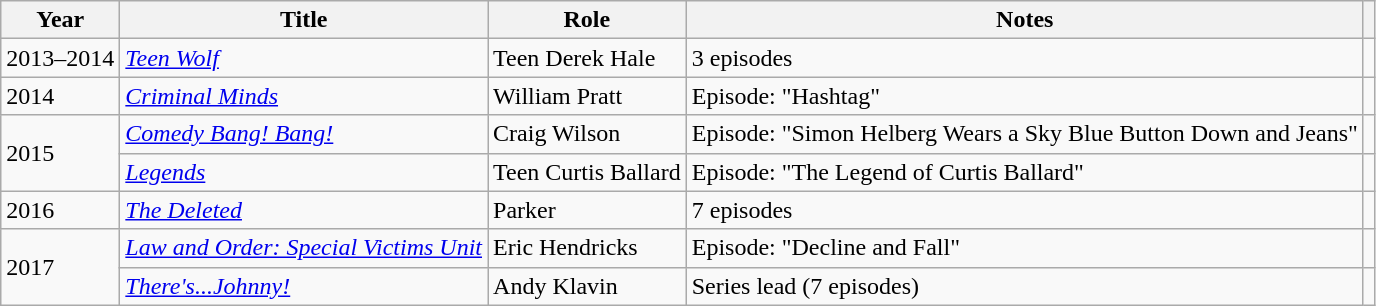<table class="wikitable sortable">
<tr>
<th>Year</th>
<th>Title</th>
<th>Role</th>
<th class="unsortable">Notes</th>
<th class="unsortable"></th>
</tr>
<tr>
<td>2013–2014</td>
<td><em><a href='#'>Teen Wolf</a></em></td>
<td>Teen Derek Hale</td>
<td>3 episodes</td>
<td></td>
</tr>
<tr>
<td>2014</td>
<td><em><a href='#'>Criminal Minds</a></em></td>
<td>William Pratt</td>
<td>Episode: "Hashtag"</td>
<td></td>
</tr>
<tr>
<td rowspan=2>2015</td>
<td><em><a href='#'>Comedy Bang! Bang!</a></em></td>
<td>Craig Wilson</td>
<td>Episode: "Simon Helberg Wears a Sky Blue Button Down and Jeans"</td>
<td></td>
</tr>
<tr>
<td><em><a href='#'>Legends</a></em></td>
<td>Teen Curtis Ballard</td>
<td>Episode: "The Legend of Curtis Ballard"</td>
<td></td>
</tr>
<tr>
<td>2016</td>
<td><em><a href='#'>The Deleted</a></em></td>
<td>Parker</td>
<td>7 episodes</td>
<td></td>
</tr>
<tr>
<td rowspan=2>2017</td>
<td><em><a href='#'>Law and Order: Special Victims Unit</a></em></td>
<td>Eric Hendricks</td>
<td>Episode: "Decline and Fall"</td>
<td></td>
</tr>
<tr>
<td><em><a href='#'>There's...Johnny!</a></em></td>
<td>Andy Klavin</td>
<td>Series lead (7 episodes)</td>
<td></td>
</tr>
</table>
